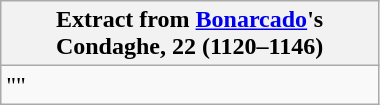<table class="wikitable floatright" style="width:20%;">
<tr>
<th>Extract from <a href='#'>Bonarcado</a>'s Condaghe, 22 (1120–1146)</th>
</tr>
<tr>
<td>""</td>
</tr>
</table>
